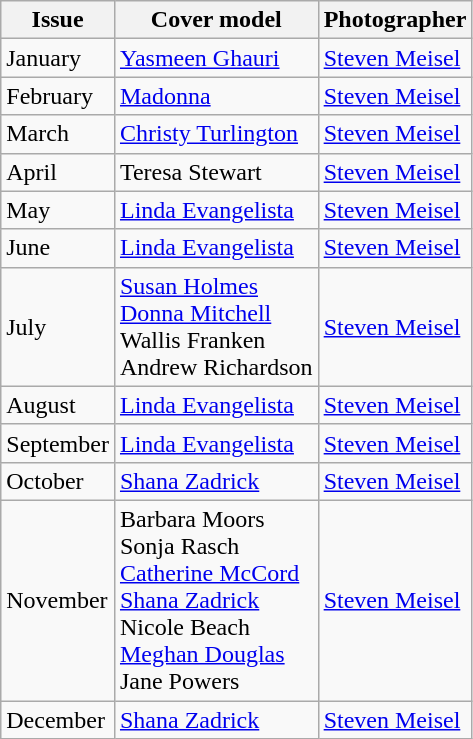<table class="sortable wikitable">
<tr>
<th>Issue</th>
<th>Cover model</th>
<th>Photographer</th>
</tr>
<tr>
<td>January</td>
<td><a href='#'>Yasmeen Ghauri</a></td>
<td><a href='#'>Steven Meisel</a></td>
</tr>
<tr>
<td>February</td>
<td><a href='#'>Madonna</a></td>
<td><a href='#'>Steven Meisel</a></td>
</tr>
<tr>
<td>March</td>
<td><a href='#'>Christy Turlington</a></td>
<td><a href='#'>Steven Meisel</a></td>
</tr>
<tr>
<td>April</td>
<td>Teresa Stewart</td>
<td><a href='#'>Steven Meisel</a></td>
</tr>
<tr>
<td>May</td>
<td><a href='#'>Linda Evangelista</a></td>
<td><a href='#'>Steven Meisel</a></td>
</tr>
<tr>
<td>June</td>
<td><a href='#'>Linda Evangelista</a></td>
<td><a href='#'>Steven Meisel</a></td>
</tr>
<tr>
<td>July</td>
<td><a href='#'>Susan Holmes</a><br><a href='#'>Donna Mitchell</a><br>Wallis Franken<br>Andrew Richardson</td>
<td><a href='#'>Steven Meisel</a></td>
</tr>
<tr>
<td>August</td>
<td><a href='#'>Linda Evangelista</a></td>
<td><a href='#'>Steven Meisel</a></td>
</tr>
<tr>
<td>September</td>
<td><a href='#'>Linda Evangelista</a></td>
<td><a href='#'>Steven Meisel</a></td>
</tr>
<tr>
<td>October</td>
<td><a href='#'>Shana Zadrick</a></td>
<td><a href='#'>Steven Meisel</a></td>
</tr>
<tr>
<td>November</td>
<td>Barbara Moors<br>Sonja Rasch<br><a href='#'>Catherine McCord</a><br><a href='#'>Shana Zadrick</a><br>Nicole Beach<br><a href='#'>Meghan Douglas</a><br>Jane Powers</td>
<td><a href='#'>Steven Meisel</a></td>
</tr>
<tr>
<td>December</td>
<td><a href='#'>Shana Zadrick</a></td>
<td><a href='#'>Steven Meisel</a></td>
</tr>
</table>
